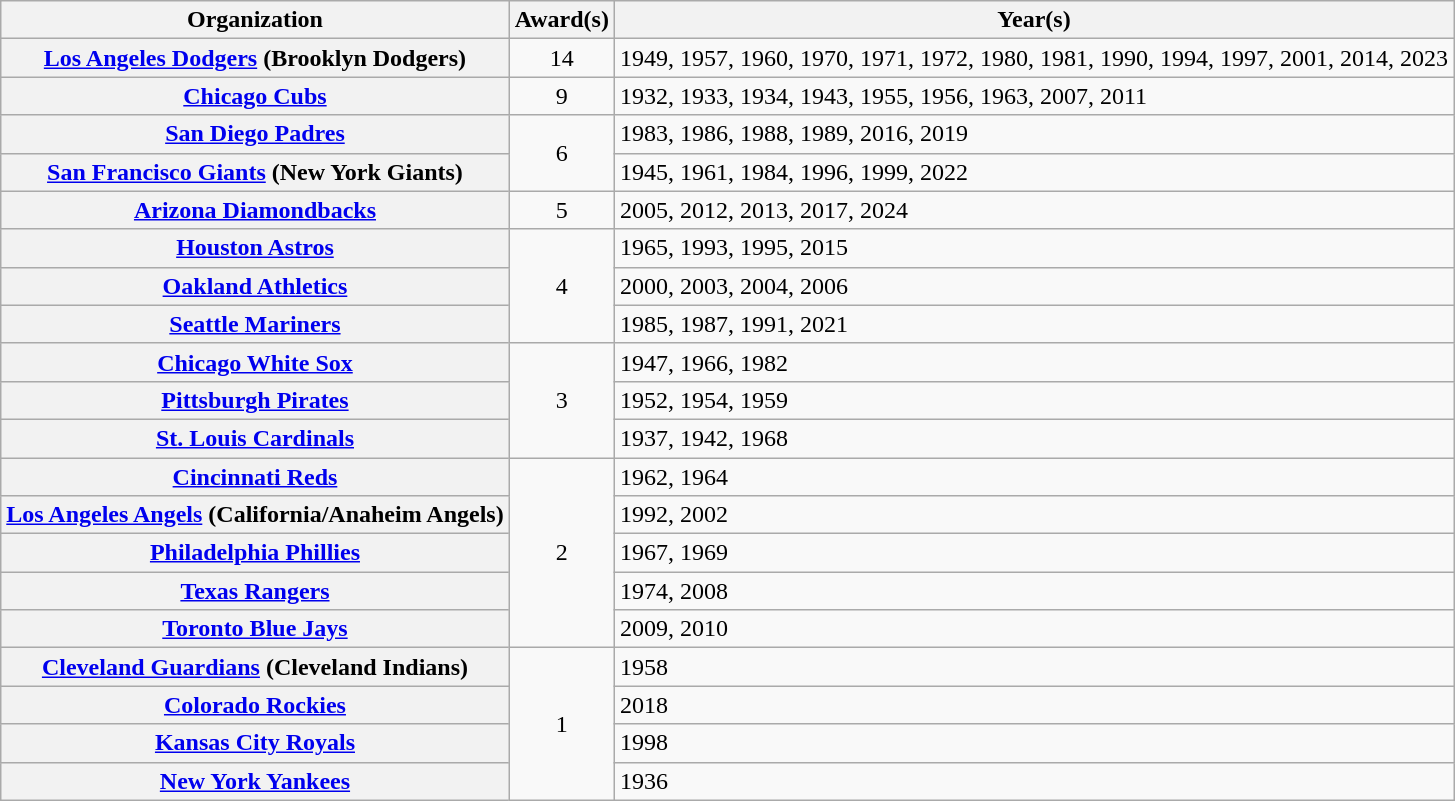<table class="wikitable sortable plainrowheaders" style="text-align:left">
<tr>
<th scope="col">Organization</th>
<th scope="col">Award(s)</th>
<th scope="col">Year(s)</th>
</tr>
<tr>
<th scope="row"><strong><a href='#'>Los Angeles Dodgers</a></strong> (Brooklyn Dodgers)</th>
<td style="text-align:center">14</td>
<td>1949, 1957, 1960, 1970, 1971, 1972, 1980, 1981, 1990, 1994, 1997, 2001, 2014, 2023</td>
</tr>
<tr>
<th scope="row"><a href='#'>Chicago Cubs</a></th>
<td style="text-align:center">9</td>
<td>1932, 1933, 1934, 1943, 1955, 1956, 1963, 2007, 2011</td>
</tr>
<tr>
<th scope="row"><strong><a href='#'>San Diego Padres</a></strong></th>
<td style="text-align:center" rowspan="2">6</td>
<td>1983, 1986, 1988, 1989, 2016, 2019</td>
</tr>
<tr>
<th scope="row"><strong><a href='#'>San Francisco Giants</a></strong> (New York Giants)</th>
<td>1945, 1961, 1984, 1996, 1999, 2022</td>
</tr>
<tr>
<th scope="row"><strong><a href='#'>Arizona Diamondbacks</a></strong></th>
<td style="text-align:center">5</td>
<td>2005, 2012, 2013, 2017, 2024</td>
</tr>
<tr>
<th scope="row"><strong><a href='#'>Houston Astros</a></strong></th>
<td style="text-align:center" rowspan="3">4</td>
<td>1965, 1993, 1995, 2015</td>
</tr>
<tr>
<th scope="row"><strong><a href='#'>Oakland Athletics</a></strong></th>
<td>2000, 2003, 2004, 2006</td>
</tr>
<tr>
<th scope="row"><strong><a href='#'>Seattle Mariners</a></strong></th>
<td>1985, 1987, 1991, 2021</td>
</tr>
<tr>
<th scope="row"><a href='#'>Chicago White Sox</a></th>
<td style="text-align:center" rowspan="3">3</td>
<td>1947, 1966, 1982</td>
</tr>
<tr>
<th scope="row"><a href='#'>Pittsburgh Pirates</a></th>
<td>1952, 1954, 1959</td>
</tr>
<tr>
<th scope="row"><a href='#'>St. Louis Cardinals</a></th>
<td>1937, 1942, 1968</td>
</tr>
<tr>
<th scope="row"><a href='#'>Cincinnati Reds</a></th>
<td style="text-align:center" rowspan="5">2</td>
<td>1962, 1964</td>
</tr>
<tr>
<th scope="row"><strong><a href='#'>Los Angeles Angels</a></strong> (California/Anaheim Angels)</th>
<td>1992, 2002</td>
</tr>
<tr>
<th scope="row"><a href='#'>Philadelphia Phillies</a></th>
<td>1967, 1969</td>
</tr>
<tr>
<th scope="row"><strong><a href='#'>Texas Rangers</a></strong></th>
<td>1974, 2008</td>
</tr>
<tr>
<th scope="row"><a href='#'>Toronto Blue Jays</a></th>
<td>2009, 2010</td>
</tr>
<tr>
<th scope="row"><a href='#'>Cleveland Guardians</a> (Cleveland Indians)</th>
<td style="text-align:center" rowspan="4">1</td>
<td>1958</td>
</tr>
<tr>
<th scope="row"><strong><a href='#'>Colorado Rockies</a></strong></th>
<td>2018</td>
</tr>
<tr>
<th scope="row"><a href='#'>Kansas City Royals</a></th>
<td>1998</td>
</tr>
<tr>
<th scope="row"><a href='#'>New York Yankees</a></th>
<td>1936</td>
</tr>
</table>
